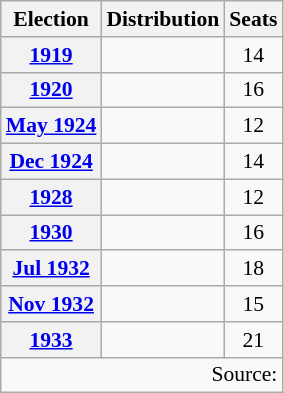<table class=wikitable style="font-size:90%; text-align:center">
<tr>
<th>Election</th>
<th>Distribution</th>
<th>Seats</th>
</tr>
<tr>
<th><a href='#'>1919</a></th>
<td align=left>             </td>
<td>14</td>
</tr>
<tr>
<th><a href='#'>1920</a></th>
<td align=left>               </td>
<td>16</td>
</tr>
<tr>
<th><a href='#'>May 1924</a></th>
<td align=left>           </td>
<td>12</td>
</tr>
<tr>
<th><a href='#'>Dec 1924</a></th>
<td align=left>             </td>
<td>14</td>
</tr>
<tr>
<th><a href='#'>1928</a></th>
<td align=left>           </td>
<td>12</td>
</tr>
<tr>
<th><a href='#'>1930</a></th>
<td align=left>               </td>
<td>16</td>
</tr>
<tr>
<th><a href='#'>Jul 1932</a></th>
<td align=left>                 </td>
<td>18</td>
</tr>
<tr>
<th><a href='#'>Nov 1932</a></th>
<td align=left>              </td>
<td>15</td>
</tr>
<tr>
<th><a href='#'>1933</a></th>
<td align=left>                    </td>
<td>21</td>
</tr>
<tr>
<td colspan=3 align=right>Source: </td>
</tr>
</table>
